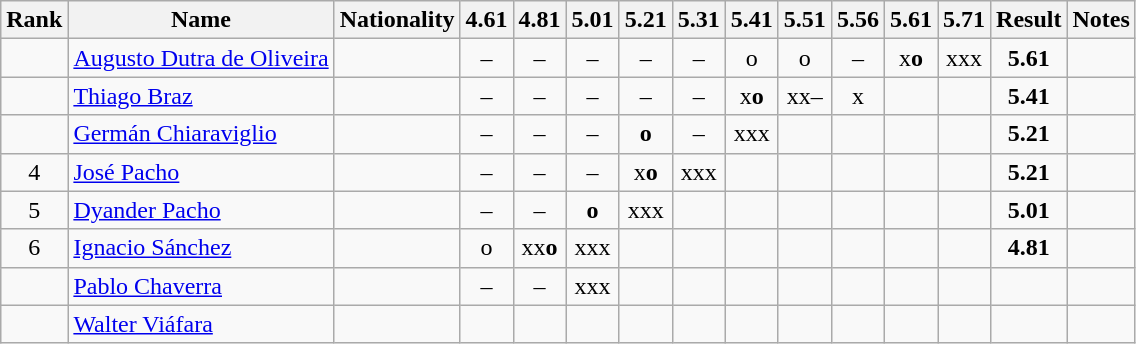<table class="wikitable sortable" style="text-align:center">
<tr>
<th>Rank</th>
<th>Name</th>
<th>Nationality</th>
<th>4.61</th>
<th>4.81</th>
<th>5.01</th>
<th>5.21</th>
<th>5.31</th>
<th>5.41</th>
<th>5.51</th>
<th>5.56</th>
<th>5.61</th>
<th>5.71</th>
<th>Result</th>
<th>Notes</th>
</tr>
<tr>
<td></td>
<td align=left><a href='#'>Augusto Dutra de Oliveira</a></td>
<td align=left></td>
<td>–</td>
<td>–</td>
<td>–</td>
<td>–</td>
<td>–</td>
<td>o</td>
<td>o</td>
<td>–</td>
<td>x<strong>o</strong></td>
<td>xxx</td>
<td><strong>5.61</strong></td>
<td></td>
</tr>
<tr>
<td></td>
<td align=left><a href='#'>Thiago Braz</a></td>
<td align=left></td>
<td>–</td>
<td>–</td>
<td>–</td>
<td>–</td>
<td>–</td>
<td>x<strong>o</strong></td>
<td>xx–</td>
<td>x</td>
<td></td>
<td></td>
<td><strong>5.41</strong></td>
<td></td>
</tr>
<tr>
<td></td>
<td align=left><a href='#'>Germán Chiaraviglio</a></td>
<td align=left></td>
<td>–</td>
<td>–</td>
<td>–</td>
<td><strong>o</strong></td>
<td>–</td>
<td>xxx</td>
<td></td>
<td></td>
<td></td>
<td></td>
<td><strong>5.21</strong></td>
<td></td>
</tr>
<tr>
<td>4</td>
<td align=left><a href='#'>José Pacho</a></td>
<td align=left></td>
<td>–</td>
<td>–</td>
<td>–</td>
<td>x<strong>o</strong></td>
<td>xxx</td>
<td></td>
<td></td>
<td></td>
<td></td>
<td></td>
<td><strong>5.21</strong></td>
<td></td>
</tr>
<tr>
<td>5</td>
<td align=left><a href='#'>Dyander Pacho</a></td>
<td align=left></td>
<td>–</td>
<td>–</td>
<td><strong>o</strong></td>
<td>xxx</td>
<td></td>
<td></td>
<td></td>
<td></td>
<td></td>
<td></td>
<td><strong>5.01</strong></td>
<td></td>
</tr>
<tr>
<td>6</td>
<td align=left><a href='#'>Ignacio Sánchez</a></td>
<td align=left></td>
<td>o</td>
<td>xx<strong>o</strong></td>
<td>xxx</td>
<td></td>
<td></td>
<td></td>
<td></td>
<td></td>
<td></td>
<td></td>
<td><strong>4.81</strong></td>
<td></td>
</tr>
<tr>
<td></td>
<td align=left><a href='#'>Pablo Chaverra</a></td>
<td align=left></td>
<td>–</td>
<td>–</td>
<td>xxx</td>
<td></td>
<td></td>
<td></td>
<td></td>
<td></td>
<td></td>
<td></td>
<td><strong></strong></td>
<td></td>
</tr>
<tr>
<td></td>
<td align=left><a href='#'>Walter Viáfara</a></td>
<td align=left></td>
<td></td>
<td></td>
<td></td>
<td></td>
<td></td>
<td></td>
<td></td>
<td></td>
<td></td>
<td></td>
<td><strong></strong></td>
<td></td>
</tr>
</table>
